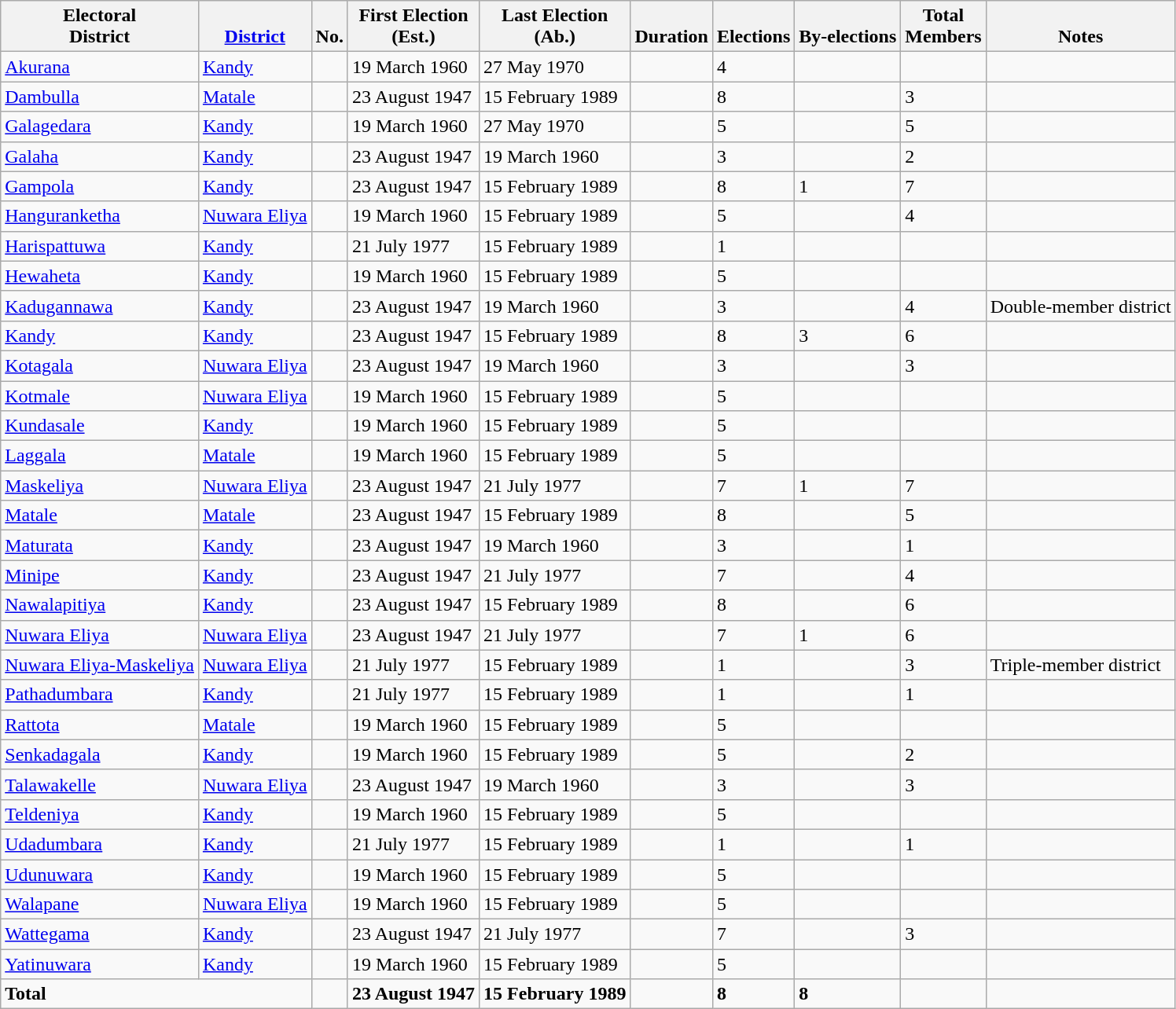<table class="wikitable sortable">
<tr valign=bottom>
<th>Electoral<br>District</th>
<th><a href='#'>District</a></th>
<th>No.<br></th>
<th>First Election<br>(Est.)</th>
<th>Last Election<br>(Ab.)</th>
<th>Duration</th>
<th>Elections</th>
<th>By-elections</th>
<th>Total<br>Members<br></th>
<th>Notes</th>
</tr>
<tr>
<td align=left><a href='#'>Akurana</a></td>
<td><a href='#'>Kandy</a></td>
<td></td>
<td>19 March 1960</td>
<td>27 May 1970</td>
<td></td>
<td>4</td>
<td></td>
<td></td>
<td></td>
</tr>
<tr>
<td align=left><a href='#'>Dambulla</a></td>
<td><a href='#'>Matale</a></td>
<td></td>
<td>23 August 1947</td>
<td>15 February 1989</td>
<td></td>
<td>8</td>
<td></td>
<td>3</td>
<td></td>
</tr>
<tr>
<td align=left><a href='#'>Galagedara</a></td>
<td><a href='#'>Kandy</a></td>
<td></td>
<td>19 March 1960</td>
<td>27 May 1970</td>
<td></td>
<td>5</td>
<td></td>
<td>5</td>
<td></td>
</tr>
<tr>
<td align=left><a href='#'>Galaha</a></td>
<td><a href='#'>Kandy</a></td>
<td></td>
<td>23 August 1947</td>
<td>19 March 1960</td>
<td></td>
<td>3</td>
<td></td>
<td>2</td>
<td></td>
</tr>
<tr>
<td align=left><a href='#'>Gampola</a></td>
<td><a href='#'>Kandy</a></td>
<td></td>
<td>23 August 1947</td>
<td>15 February 1989</td>
<td></td>
<td>8</td>
<td>1</td>
<td>7</td>
<td></td>
</tr>
<tr>
<td align=left><a href='#'>Hanguranketha</a></td>
<td><a href='#'>Nuwara Eliya</a></td>
<td></td>
<td>19 March 1960</td>
<td>15 February 1989</td>
<td></td>
<td>5</td>
<td></td>
<td>4</td>
<td></td>
</tr>
<tr>
<td align=left><a href='#'>Harispattuwa</a></td>
<td><a href='#'>Kandy</a></td>
<td></td>
<td>21 July 1977</td>
<td>15 February 1989</td>
<td></td>
<td>1</td>
<td></td>
<td></td>
<td></td>
</tr>
<tr>
<td align=left><a href='#'>Hewaheta</a></td>
<td><a href='#'>Kandy</a></td>
<td></td>
<td>19 March 1960</td>
<td>15 February 1989</td>
<td></td>
<td>5</td>
<td></td>
<td></td>
<td></td>
</tr>
<tr>
<td align=left><a href='#'>Kadugannawa</a></td>
<td><a href='#'>Kandy</a></td>
<td></td>
<td>23 August 1947</td>
<td>19 March 1960</td>
<td></td>
<td>3</td>
<td></td>
<td>4</td>
<td>Double-member district</td>
</tr>
<tr>
<td align=left><a href='#'>Kandy</a></td>
<td><a href='#'>Kandy</a></td>
<td></td>
<td>23 August 1947</td>
<td>15 February 1989</td>
<td></td>
<td>8</td>
<td>3</td>
<td>6</td>
<td></td>
</tr>
<tr>
<td align=left><a href='#'>Kotagala</a></td>
<td><a href='#'>Nuwara Eliya</a></td>
<td></td>
<td>23 August 1947</td>
<td>19 March 1960</td>
<td></td>
<td>3</td>
<td></td>
<td>3</td>
<td></td>
</tr>
<tr>
<td align=left><a href='#'>Kotmale</a></td>
<td><a href='#'>Nuwara Eliya</a></td>
<td></td>
<td>19 March 1960</td>
<td>15 February 1989</td>
<td></td>
<td>5</td>
<td></td>
<td></td>
<td></td>
</tr>
<tr>
<td align=left><a href='#'>Kundasale</a></td>
<td><a href='#'>Kandy</a></td>
<td></td>
<td>19 March 1960</td>
<td>15 February 1989</td>
<td></td>
<td>5</td>
<td></td>
<td></td>
<td></td>
</tr>
<tr>
<td align=left><a href='#'>Laggala</a></td>
<td><a href='#'>Matale</a></td>
<td></td>
<td>19 March 1960</td>
<td>15 February 1989</td>
<td></td>
<td>5</td>
<td></td>
<td></td>
<td></td>
</tr>
<tr>
<td align=left><a href='#'>Maskeliya</a></td>
<td><a href='#'>Nuwara Eliya</a></td>
<td></td>
<td>23 August 1947</td>
<td>21 July 1977</td>
<td></td>
<td>7</td>
<td>1</td>
<td>7</td>
<td></td>
</tr>
<tr>
<td align=left><a href='#'>Matale</a></td>
<td><a href='#'>Matale</a></td>
<td></td>
<td>23 August 1947</td>
<td>15 February 1989</td>
<td></td>
<td>8</td>
<td></td>
<td>5</td>
<td></td>
</tr>
<tr>
<td align=left><a href='#'>Maturata</a></td>
<td><a href='#'>Kandy</a></td>
<td></td>
<td>23 August 1947</td>
<td>19 March 1960</td>
<td></td>
<td>3</td>
<td></td>
<td>1</td>
<td></td>
</tr>
<tr>
<td align=left><a href='#'>Minipe</a></td>
<td><a href='#'>Kandy</a></td>
<td></td>
<td>23 August 1947</td>
<td>21 July 1977</td>
<td></td>
<td>7</td>
<td></td>
<td>4</td>
<td></td>
</tr>
<tr>
<td align=left><a href='#'>Nawalapitiya</a></td>
<td><a href='#'>Kandy</a></td>
<td></td>
<td>23 August 1947</td>
<td>15 February 1989</td>
<td></td>
<td>8</td>
<td></td>
<td>6</td>
<td></td>
</tr>
<tr>
<td align=left><a href='#'>Nuwara Eliya</a></td>
<td><a href='#'>Nuwara Eliya</a></td>
<td></td>
<td>23 August 1947</td>
<td>21 July 1977</td>
<td></td>
<td>7</td>
<td>1</td>
<td>6</td>
<td></td>
</tr>
<tr>
<td align=left><a href='#'>Nuwara Eliya-Maskeliya</a></td>
<td><a href='#'>Nuwara Eliya</a></td>
<td></td>
<td>21 July 1977</td>
<td>15 February 1989</td>
<td></td>
<td>1</td>
<td></td>
<td>3</td>
<td>Triple-member district</td>
</tr>
<tr>
<td align=left><a href='#'>Pathadumbara</a></td>
<td><a href='#'>Kandy</a></td>
<td></td>
<td>21 July 1977</td>
<td>15 February 1989</td>
<td></td>
<td>1</td>
<td></td>
<td>1</td>
<td></td>
</tr>
<tr>
<td align=left><a href='#'>Rattota</a></td>
<td><a href='#'>Matale</a></td>
<td></td>
<td>19 March 1960</td>
<td>15 February 1989</td>
<td></td>
<td>5</td>
<td></td>
<td></td>
<td></td>
</tr>
<tr>
<td align=left><a href='#'>Senkadagala</a></td>
<td><a href='#'>Kandy</a></td>
<td></td>
<td>19 March 1960</td>
<td>15 February 1989</td>
<td></td>
<td>5</td>
<td></td>
<td>2</td>
<td></td>
</tr>
<tr>
<td align=left><a href='#'>Talawakelle</a></td>
<td><a href='#'>Nuwara Eliya</a></td>
<td></td>
<td>23 August 1947</td>
<td>19 March 1960</td>
<td></td>
<td>3</td>
<td></td>
<td>3</td>
<td></td>
</tr>
<tr>
<td align=left><a href='#'>Teldeniya</a></td>
<td><a href='#'>Kandy</a></td>
<td></td>
<td>19 March 1960</td>
<td>15 February 1989</td>
<td></td>
<td>5</td>
<td></td>
<td></td>
<td></td>
</tr>
<tr>
<td align=left><a href='#'>Udadumbara</a></td>
<td><a href='#'>Kandy</a></td>
<td></td>
<td>21 July 1977</td>
<td>15 February 1989</td>
<td></td>
<td>1</td>
<td></td>
<td>1</td>
<td></td>
</tr>
<tr>
<td align=left><a href='#'>Udunuwara</a></td>
<td><a href='#'>Kandy</a></td>
<td></td>
<td>19 March 1960</td>
<td>15 February 1989</td>
<td></td>
<td>5</td>
<td></td>
<td></td>
<td></td>
</tr>
<tr>
<td align=left><a href='#'>Walapane</a></td>
<td><a href='#'>Nuwara Eliya</a></td>
<td></td>
<td>19 March 1960</td>
<td>15 February 1989</td>
<td></td>
<td>5</td>
<td></td>
<td></td>
<td></td>
</tr>
<tr>
<td align=left><a href='#'>Wattegama</a></td>
<td><a href='#'>Kandy</a></td>
<td></td>
<td>23 August 1947</td>
<td>21 July 1977</td>
<td></td>
<td>7</td>
<td></td>
<td>3</td>
<td></td>
</tr>
<tr>
<td align=left><a href='#'>Yatinuwara</a></td>
<td><a href='#'>Kandy</a></td>
<td></td>
<td>19 March 1960</td>
<td>15 February 1989</td>
<td></td>
<td>5</td>
<td></td>
<td></td>
<td></td>
</tr>
<tr style="font-weight: bold" class="sortbottom">
<td align=left colspan=2>Total</td>
<td></td>
<td>23 August 1947</td>
<td>15 February 1989</td>
<td></td>
<td>8</td>
<td>8</td>
<td></td>
<td></td>
</tr>
</table>
